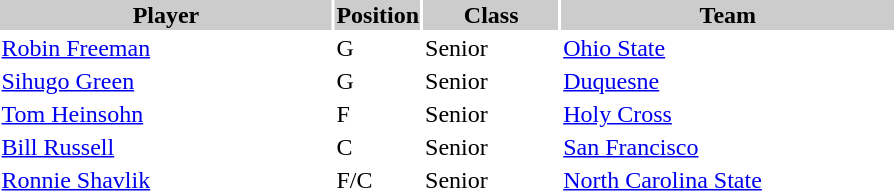<table style="width:600px" "border:'1' 'solid' 'gray'">
<tr>
<th style="background:#CCCCCC;width:40%">Player</th>
<th style="background:#CCCCCC;width:4%">Position</th>
<th style="background:#CCCCCC;width:16%">Class</th>
<th style="background:#CCCCCC;width:40%">Team</th>
</tr>
<tr>
<td><a href='#'>Robin Freeman</a></td>
<td>G</td>
<td>Senior</td>
<td><a href='#'>Ohio State</a></td>
</tr>
<tr>
<td><a href='#'>Sihugo Green</a></td>
<td>G</td>
<td>Senior</td>
<td><a href='#'>Duquesne</a></td>
</tr>
<tr>
<td><a href='#'>Tom Heinsohn</a></td>
<td>F</td>
<td>Senior</td>
<td><a href='#'>Holy Cross</a></td>
</tr>
<tr>
<td><a href='#'>Bill Russell</a></td>
<td>C</td>
<td>Senior</td>
<td><a href='#'>San Francisco</a></td>
</tr>
<tr>
<td><a href='#'>Ronnie Shavlik</a></td>
<td>F/C</td>
<td>Senior</td>
<td><a href='#'>North Carolina State</a></td>
</tr>
</table>
